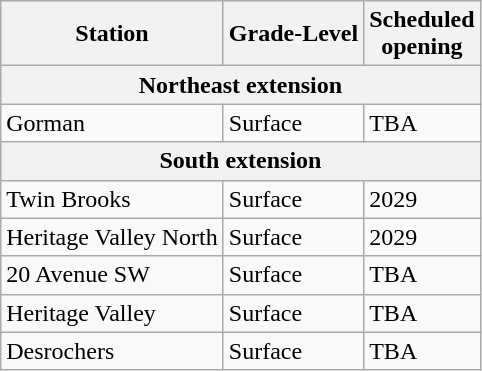<table class=wikitable>
<tr>
<th>Station</th>
<th>Grade-Level</th>
<th>Scheduled<br>opening</th>
</tr>
<tr>
<th colspan="3">Northeast extension</th>
</tr>
<tr>
<td>Gorman</td>
<td>Surface</td>
<td>TBA</td>
</tr>
<tr>
<th colspan="3">South extension</th>
</tr>
<tr>
<td>Twin Brooks</td>
<td>Surface</td>
<td>2029</td>
</tr>
<tr>
<td>Heritage Valley North</td>
<td>Surface</td>
<td>2029</td>
</tr>
<tr>
<td>20 Avenue SW</td>
<td>Surface</td>
<td>TBA</td>
</tr>
<tr>
<td>Heritage Valley</td>
<td>Surface</td>
<td>TBA</td>
</tr>
<tr>
<td>Desrochers</td>
<td>Surface</td>
<td>TBA</td>
</tr>
</table>
